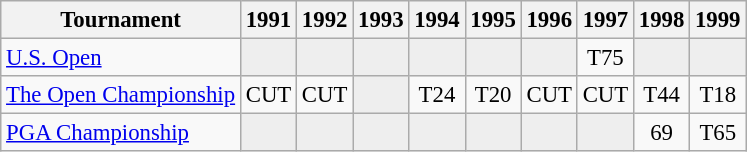<table class="wikitable" style="font-size:95%;text-align:center;">
<tr>
<th>Tournament</th>
<th>1991</th>
<th>1992</th>
<th>1993</th>
<th>1994</th>
<th>1995</th>
<th>1996</th>
<th>1997</th>
<th>1998</th>
<th>1999</th>
</tr>
<tr>
<td align=left><a href='#'>U.S. Open</a></td>
<td style="background:#eeeeee;"></td>
<td style="background:#eeeeee;"></td>
<td style="background:#eeeeee;"></td>
<td style="background:#eeeeee;"></td>
<td style="background:#eeeeee;"></td>
<td style="background:#eeeeee;"></td>
<td>T75</td>
<td style="background:#eeeeee;"></td>
<td style="background:#eeeeee;"></td>
</tr>
<tr>
<td align=left><a href='#'>The Open Championship</a></td>
<td>CUT</td>
<td>CUT</td>
<td style="background:#eeeeee;"></td>
<td>T24</td>
<td>T20</td>
<td>CUT</td>
<td>CUT</td>
<td>T44</td>
<td>T18</td>
</tr>
<tr>
<td align=left><a href='#'>PGA Championship</a></td>
<td style="background:#eeeeee;"></td>
<td style="background:#eeeeee;"></td>
<td style="background:#eeeeee;"></td>
<td style="background:#eeeeee;"></td>
<td style="background:#eeeeee;"></td>
<td style="background:#eeeeee;"></td>
<td style="background:#eeeeee;"></td>
<td>69</td>
<td>T65</td>
</tr>
</table>
